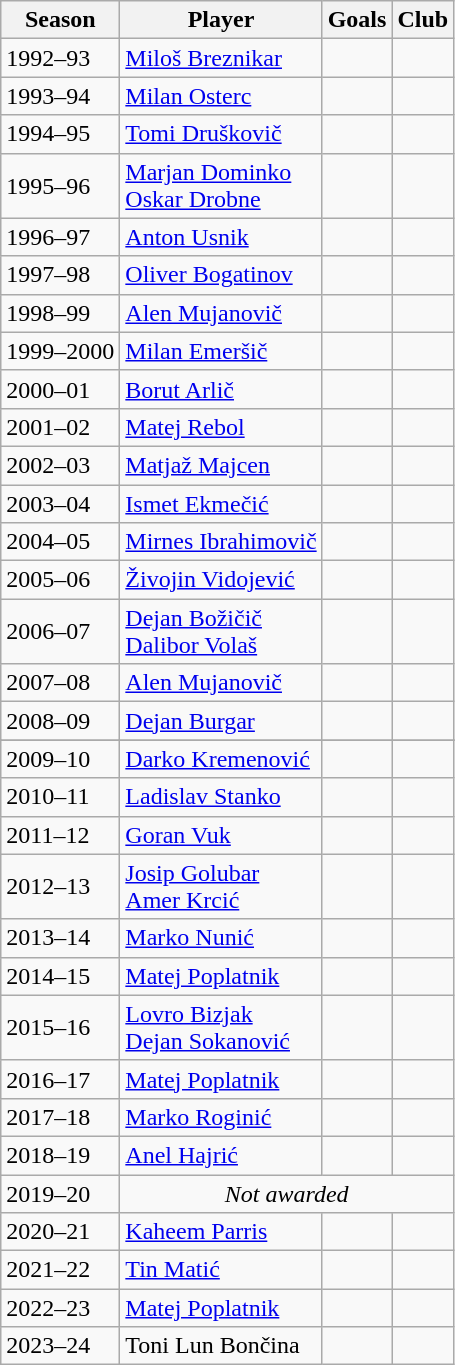<table class="wikitable">
<tr align="center">
<th>Season</th>
<th>Player</th>
<th>Goals</th>
<th>Club</th>
</tr>
<tr>
<td>1992–93</td>
<td> <a href='#'>Miloš Breznikar</a></td>
<td></td>
<td></td>
</tr>
<tr>
<td>1993–94</td>
<td> <a href='#'>Milan Osterc</a></td>
<td></td>
<td></td>
</tr>
<tr>
<td>1994–95</td>
<td> <a href='#'>Tomi Druškovič</a></td>
<td></td>
<td></td>
</tr>
<tr>
<td>1995–96</td>
<td> <a href='#'>Marjan Dominko</a><br> <a href='#'>Oskar Drobne</a></td>
<td></td>
<td></td>
</tr>
<tr>
<td>1996–97</td>
<td> <a href='#'>Anton Usnik</a></td>
<td></td>
<td></td>
</tr>
<tr>
<td>1997–98</td>
<td> <a href='#'>Oliver Bogatinov</a></td>
<td></td>
<td></td>
</tr>
<tr>
<td>1998–99</td>
<td> <a href='#'>Alen Mujanovič</a></td>
<td></td>
<td></td>
</tr>
<tr>
<td>1999–2000</td>
<td> <a href='#'>Milan Emeršič</a></td>
<td></td>
<td></td>
</tr>
<tr>
<td>2000–01</td>
<td> <a href='#'>Borut Arlič</a></td>
<td></td>
<td></td>
</tr>
<tr>
<td>2001–02</td>
<td> <a href='#'>Matej Rebol</a></td>
<td></td>
<td></td>
</tr>
<tr>
<td>2002–03</td>
<td> <a href='#'>Matjaž Majcen</a></td>
<td></td>
<td></td>
</tr>
<tr>
<td>2003–04</td>
<td> <a href='#'>Ismet Ekmečić</a></td>
<td></td>
<td></td>
</tr>
<tr>
<td>2004–05</td>
<td> <a href='#'>Mirnes Ibrahimovič</a></td>
<td></td>
<td></td>
</tr>
<tr>
<td>2005–06</td>
<td> <a href='#'>Živojin Vidojević</a></td>
<td></td>
<td></td>
</tr>
<tr>
<td>2006–07</td>
<td> <a href='#'>Dejan Božičič</a><br> <a href='#'>Dalibor Volaš</a></td>
<td></td>
<td></td>
</tr>
<tr>
<td>2007–08</td>
<td> <a href='#'>Alen Mujanovič</a></td>
<td></td>
<td></td>
</tr>
<tr>
<td>2008–09</td>
<td> <a href='#'>Dejan Burgar</a></td>
<td></td>
<td></td>
</tr>
<tr>
</tr>
<tr>
<td>2009–10</td>
<td> <a href='#'>Darko Kremenović</a></td>
<td></td>
<td></td>
</tr>
<tr>
<td>2010–11</td>
<td> <a href='#'>Ladislav Stanko</a></td>
<td></td>
<td></td>
</tr>
<tr>
<td>2011–12</td>
<td> <a href='#'>Goran Vuk</a></td>
<td></td>
<td></td>
</tr>
<tr>
<td>2012–13</td>
<td> <a href='#'>Josip Golubar</a><br> <a href='#'>Amer Krcić</a></td>
<td></td>
<td></td>
</tr>
<tr>
<td>2013–14</td>
<td> <a href='#'>Marko Nunić</a></td>
<td></td>
<td></td>
</tr>
<tr>
<td>2014–15</td>
<td> <a href='#'>Matej Poplatnik</a></td>
<td></td>
<td></td>
</tr>
<tr>
<td>2015–16</td>
<td> <a href='#'>Lovro Bizjak</a><br> <a href='#'>Dejan Sokanović</a></td>
<td></td>
<td></td>
</tr>
<tr>
<td>2016–17</td>
<td> <a href='#'>Matej Poplatnik</a></td>
<td></td>
<td></td>
</tr>
<tr>
<td>2017–18</td>
<td> <a href='#'>Marko Roginić</a></td>
<td></td>
<td></td>
</tr>
<tr>
<td>2018–19</td>
<td> <a href='#'>Anel Hajrić</a></td>
<td></td>
<td></td>
</tr>
<tr>
<td>2019–20</td>
<td colspan="3" align="center"><em>Not awarded</em></td>
</tr>
<tr>
<td>2020–21</td>
<td> <a href='#'>Kaheem Parris</a></td>
<td></td>
<td></td>
</tr>
<tr>
<td>2021–22</td>
<td> <a href='#'>Tin Matić</a></td>
<td></td>
<td></td>
</tr>
<tr>
<td>2022–23</td>
<td> <a href='#'>Matej Poplatnik</a></td>
<td></td>
<td></td>
</tr>
<tr>
<td>2023–24</td>
<td> Toni Lun Bončina</td>
<td></td>
<td></td>
</tr>
</table>
